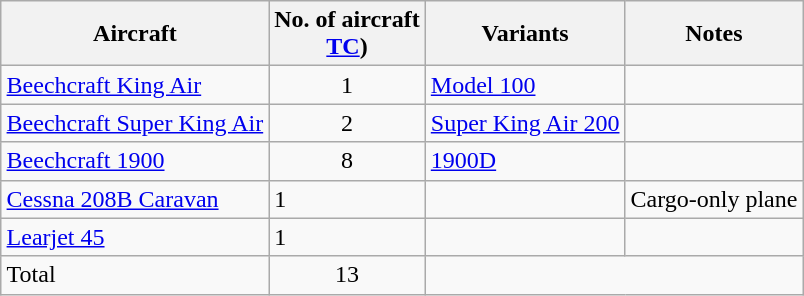<table class="wikitable" style="margin:1em auto; border-collapse:collapse">
<tr>
<th>Aircraft</th>
<th>No. of aircraft<br><a href='#'>TC</a>)</th>
<th>Variants</th>
<th>Notes</th>
</tr>
<tr>
<td><a href='#'>Beechcraft King Air</a></td>
<td align=center>1</td>
<td><a href='#'>Model 100</a></td>
<td></td>
</tr>
<tr>
<td><a href='#'>Beechcraft Super King Air</a></td>
<td align=center>2</td>
<td><a href='#'>Super King Air 200</a></td>
<td></td>
</tr>
<tr>
<td><a href='#'>Beechcraft 1900</a></td>
<td align=center>8</td>
<td><a href='#'>1900D</a></td>
<td></td>
</tr>
<tr>
<td><a href='#'>Cessna 208B Caravan</a></td>
<td>1</td>
<td></td>
<td>Cargo-only plane</td>
</tr>
<tr>
<td><a href='#'>Learjet 45</a></td>
<td>1</td>
<td></td>
<td></td>
</tr>
<tr>
<td>Total</td>
<td align="center">13</td>
<td colspan="2"></td>
</tr>
</table>
